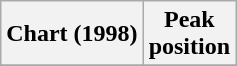<table class="wikitable sortable">
<tr>
<th align="left">Chart (1998)</th>
<th align="center">Peak<br>position</th>
</tr>
<tr>
</tr>
</table>
